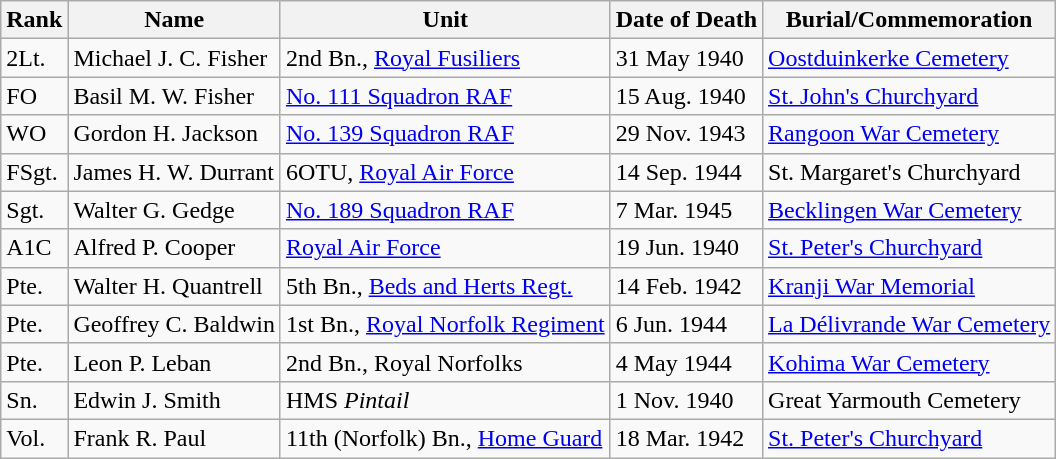<table class="wikitable">
<tr>
<th>Rank</th>
<th>Name</th>
<th>Unit</th>
<th>Date of Death</th>
<th>Burial/Commemoration</th>
</tr>
<tr>
<td>2Lt.</td>
<td>Michael J. C. Fisher</td>
<td>2nd Bn., <a href='#'>Royal Fusiliers</a></td>
<td>31 May 1940</td>
<td><a href='#'>Oostduinkerke Cemetery</a></td>
</tr>
<tr>
<td>FO</td>
<td>Basil M. W. Fisher</td>
<td><a href='#'>No. 111 Squadron RAF</a></td>
<td>15 Aug. 1940</td>
<td><a href='#'>St. John's Churchyard</a></td>
</tr>
<tr>
<td>WO</td>
<td>Gordon H. Jackson</td>
<td><a href='#'>No. 139 Squadron RAF</a></td>
<td>29 Nov. 1943</td>
<td><a href='#'>Rangoon War Cemetery</a></td>
</tr>
<tr>
<td>FSgt.</td>
<td>James H. W. Durrant</td>
<td>6OTU, <a href='#'>Royal Air Force</a></td>
<td>14 Sep. 1944</td>
<td>St. Margaret's Churchyard</td>
</tr>
<tr>
<td>Sgt.</td>
<td>Walter G. Gedge</td>
<td><a href='#'>No. 189 Squadron RAF</a></td>
<td>7 Mar. 1945</td>
<td><a href='#'>Becklingen War Cemetery</a></td>
</tr>
<tr>
<td>A1C</td>
<td>Alfred P. Cooper</td>
<td><a href='#'>Royal Air Force</a></td>
<td>19 Jun. 1940</td>
<td><a href='#'>St. Peter's Churchyard</a></td>
</tr>
<tr>
<td>Pte.</td>
<td>Walter H. Quantrell</td>
<td>5th Bn., <a href='#'>Beds and Herts Regt.</a></td>
<td>14 Feb. 1942</td>
<td><a href='#'>Kranji War Memorial</a></td>
</tr>
<tr>
<td>Pte.</td>
<td>Geoffrey C. Baldwin</td>
<td>1st Bn., <a href='#'>Royal Norfolk Regiment</a></td>
<td>6 Jun. 1944</td>
<td><a href='#'>La Délivrande War Cemetery</a></td>
</tr>
<tr>
<td>Pte.</td>
<td>Leon P. Leban</td>
<td>2nd Bn., Royal Norfolks</td>
<td>4 May 1944</td>
<td><a href='#'>Kohima War Cemetery</a></td>
</tr>
<tr>
<td>Sn.</td>
<td>Edwin J. Smith</td>
<td>HMS <em>Pintail</em></td>
<td>1 Nov. 1940</td>
<td>Great Yarmouth Cemetery</td>
</tr>
<tr>
<td>Vol.</td>
<td>Frank R. Paul</td>
<td>11th (Norfolk) Bn., <a href='#'>Home Guard</a></td>
<td>18 Mar. 1942</td>
<td><a href='#'>St. Peter's Churchyard</a></td>
</tr>
</table>
